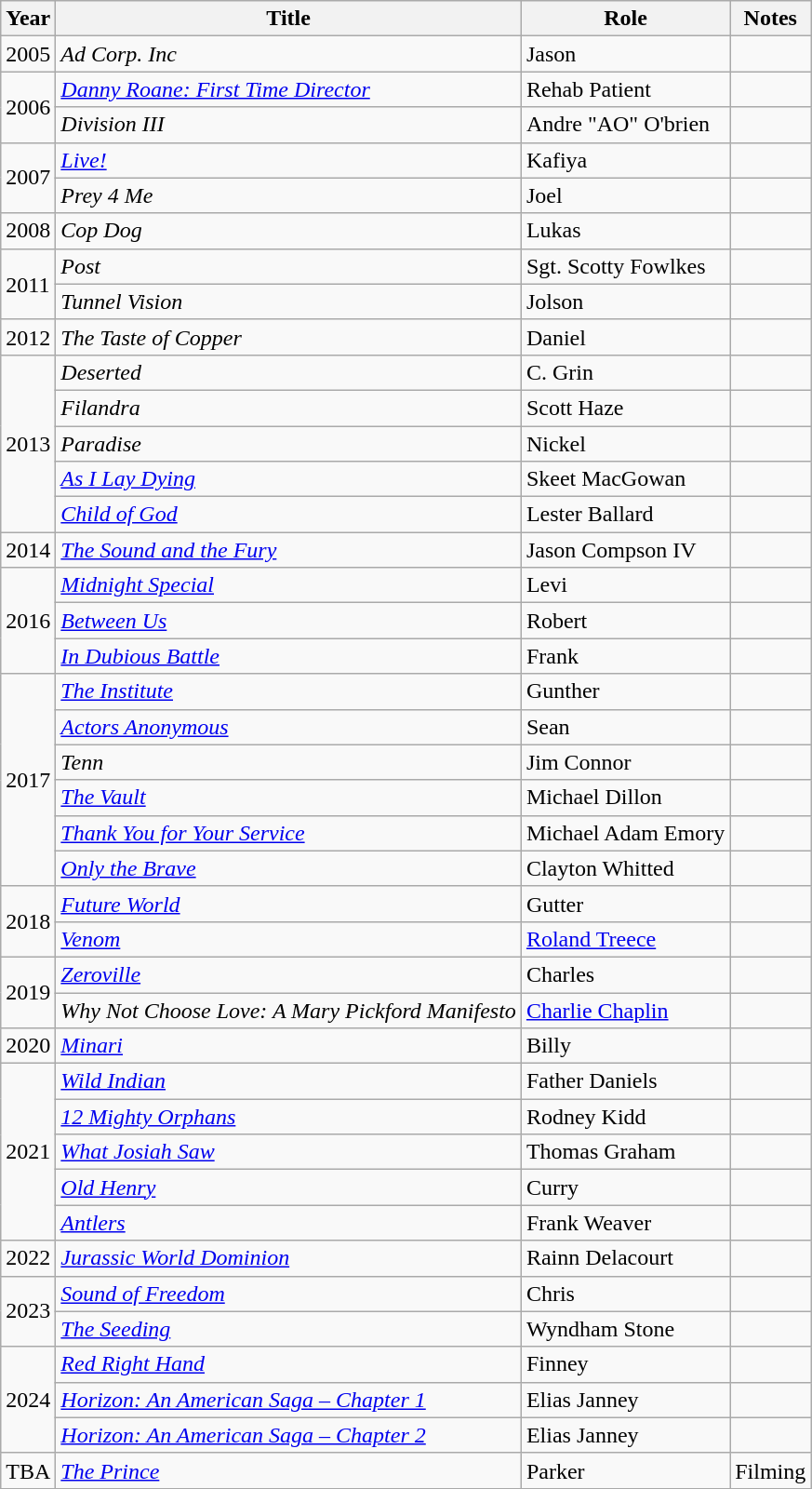<table class="wikitable">
<tr>
<th>Year</th>
<th><strong>Title</strong></th>
<th><strong>Role</strong></th>
<th><strong>Notes</strong></th>
</tr>
<tr>
<td>2005</td>
<td><em>Ad Corp. Inc</em></td>
<td>Jason</td>
<td></td>
</tr>
<tr>
<td rowspan=2>2006</td>
<td><em><a href='#'>Danny Roane: First Time Director</a></em></td>
<td>Rehab Patient</td>
<td></td>
</tr>
<tr>
<td><em>Division III</em></td>
<td>Andre "AO" O'brien</td>
<td></td>
</tr>
<tr>
<td rowspan=2>2007</td>
<td><em><a href='#'>Live!</a></em></td>
<td>Kafiya</td>
<td></td>
</tr>
<tr>
<td><em>Prey 4 Me</em></td>
<td>Joel</td>
<td></td>
</tr>
<tr>
<td>2008</td>
<td><em>Cop Dog</em></td>
<td>Lukas</td>
<td></td>
</tr>
<tr>
<td rowspan=2>2011</td>
<td><em>Post</em></td>
<td>Sgt. Scotty Fowlkes</td>
<td></td>
</tr>
<tr>
<td><em>Tunnel Vision</em></td>
<td>Jolson</td>
<td></td>
</tr>
<tr>
<td>2012</td>
<td><em>The Taste of Copper</em></td>
<td>Daniel</td>
<td></td>
</tr>
<tr>
<td rowspan=5>2013</td>
<td><em>Deserted</em></td>
<td>C. Grin</td>
<td></td>
</tr>
<tr>
<td><em>Filandra</em></td>
<td>Scott Haze</td>
<td></td>
</tr>
<tr>
<td><em>Paradise</em></td>
<td>Nickel</td>
<td></td>
</tr>
<tr>
<td><em><a href='#'>As I Lay Dying</a></em></td>
<td>Skeet MacGowan</td>
<td></td>
</tr>
<tr>
<td><em><a href='#'>Child of God</a></em></td>
<td>Lester Ballard</td>
<td></td>
</tr>
<tr>
<td>2014</td>
<td><em><a href='#'>The Sound and the Fury</a></em></td>
<td>Jason Compson IV</td>
<td></td>
</tr>
<tr>
<td rowspan=3>2016</td>
<td><em><a href='#'>Midnight Special</a></em></td>
<td>Levi</td>
<td></td>
</tr>
<tr>
<td><em><a href='#'>Between Us</a></em></td>
<td>Robert</td>
<td></td>
</tr>
<tr>
<td><em><a href='#'>In Dubious Battle</a></em></td>
<td>Frank</td>
<td></td>
</tr>
<tr>
<td rowspan=6>2017</td>
<td><em><a href='#'>The Institute</a></em></td>
<td>Gunther</td>
<td></td>
</tr>
<tr>
<td><em><a href='#'>Actors Anonymous</a></em></td>
<td>Sean</td>
<td></td>
</tr>
<tr>
<td><em>Tenn</em></td>
<td>Jim Connor</td>
<td></td>
</tr>
<tr>
<td><em><a href='#'>The Vault</a></em></td>
<td>Michael Dillon</td>
<td></td>
</tr>
<tr>
<td><em><a href='#'>Thank You for Your Service</a></em></td>
<td>Michael Adam Emory</td>
<td></td>
</tr>
<tr>
<td><em><a href='#'>Only the Brave</a></em></td>
<td>Clayton Whitted</td>
<td></td>
</tr>
<tr>
<td rowspan=2>2018</td>
<td><em><a href='#'>Future World</a></em></td>
<td>Gutter</td>
<td></td>
</tr>
<tr>
<td><em><a href='#'>Venom</a></em></td>
<td><a href='#'>Roland Treece</a></td>
<td></td>
</tr>
<tr>
<td rowspan=2>2019</td>
<td><em><a href='#'>Zeroville</a></em></td>
<td>Charles</td>
<td></td>
</tr>
<tr>
<td><em>Why Not Choose Love: A Mary Pickford Manifesto</em></td>
<td><a href='#'>Charlie Chaplin</a></td>
<td></td>
</tr>
<tr>
<td>2020</td>
<td><em><a href='#'>Minari</a></em></td>
<td>Billy</td>
<td></td>
</tr>
<tr>
<td rowspan=5>2021</td>
<td><em><a href='#'>Wild Indian</a></em></td>
<td>Father Daniels</td>
<td></td>
</tr>
<tr>
<td><em><a href='#'>12 Mighty Orphans</a></em></td>
<td>Rodney Kidd</td>
<td></td>
</tr>
<tr>
<td><em><a href='#'>What Josiah Saw</a></em></td>
<td>Thomas Graham</td>
<td></td>
</tr>
<tr>
<td><em><a href='#'>Old Henry</a></em></td>
<td>Curry</td>
<td></td>
</tr>
<tr>
<td><em><a href='#'>Antlers</a></em></td>
<td>Frank Weaver</td>
<td></td>
</tr>
<tr>
<td>2022</td>
<td><em><a href='#'>Jurassic World Dominion</a></em></td>
<td>Rainn Delacourt</td>
<td></td>
</tr>
<tr>
<td rowspan=2>2023</td>
<td><em><a href='#'>Sound of Freedom</a></em></td>
<td>Chris</td>
<td></td>
</tr>
<tr>
<td><em><a href='#'>The Seeding</a></em></td>
<td>Wyndham Stone</td>
<td></td>
</tr>
<tr>
<td rowspan="3">2024</td>
<td><em><a href='#'>Red Right Hand</a></em></td>
<td>Finney</td>
<td></td>
</tr>
<tr>
<td><em><a href='#'>Horizon: An American Saga – Chapter 1</a></em></td>
<td>Elias Janney</td>
<td></td>
</tr>
<tr>
<td><em><a href='#'>Horizon: An American Saga – Chapter 2</a></em></td>
<td>Elias Janney</td>
<td></td>
</tr>
<tr>
<td>TBA</td>
<td><em><a href='#'>The Prince</a></em></td>
<td>Parker</td>
<td>Filming</td>
</tr>
</table>
